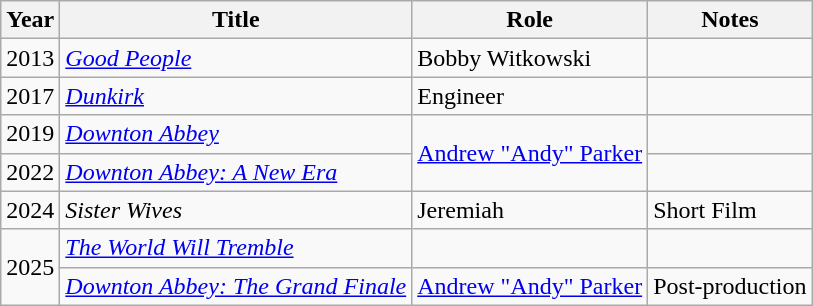<table class="wikitable">
<tr>
<th>Year</th>
<th>Title</th>
<th>Role</th>
<th>Notes</th>
</tr>
<tr>
<td>2013</td>
<td><em><a href='#'>Good People</a></em></td>
<td>Bobby Witkowski</td>
<td></td>
</tr>
<tr>
<td>2017</td>
<td><em><a href='#'>Dunkirk</a></em></td>
<td>Engineer</td>
<td></td>
</tr>
<tr>
<td>2019</td>
<td><em><a href='#'>Downton Abbey</a></em></td>
<td rowspan="2"><a href='#'>Andrew "Andy" Parker</a></td>
<td></td>
</tr>
<tr>
<td>2022</td>
<td><em><a href='#'>Downton Abbey: A New Era</a></em></td>
<td></td>
</tr>
<tr>
<td>2024</td>
<td><em>Sister Wives</em></td>
<td>Jeremiah</td>
<td>Short Film</td>
</tr>
<tr>
<td rowspan="2">2025</td>
<td><em><a href='#'>The World Will Tremble</a></em></td>
<td></td>
<td></td>
</tr>
<tr>
<td><em><a href='#'>Downton Abbey: The Grand Finale</a></em></td>
<td><a href='#'>Andrew "Andy" Parker</a></td>
<td>Post-production</td>
</tr>
</table>
